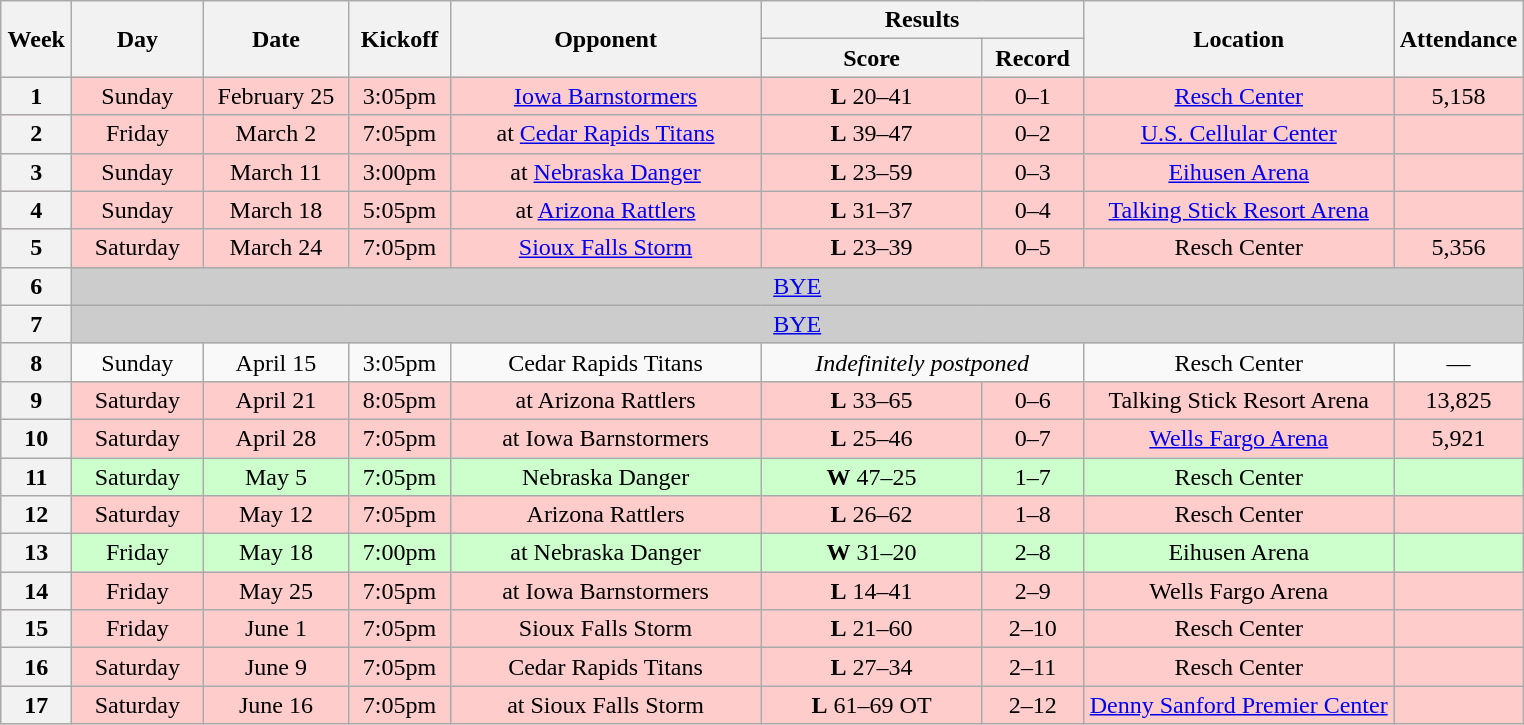<table class="wikitable" style="text-align:center">
<tr>
<th rowspan="2" width="40">Week</th>
<th rowspan="2" width="80">Day</th>
<th rowspan="2" width="90">Date</th>
<th rowspan="2" width="60">Kickoff</th>
<th rowspan="2" width="200">Opponent</th>
<th colspan="2" width="200">Results</th>
<th rowspan="2" width="200">Location</th>
<th rowspan="2" width="60">Attendance</th>
</tr>
<tr>
<th width="140">Score</th>
<th width="60">Record</th>
</tr>
<tr bgcolor=#FFCCCC>
<th>1</th>
<td>Sunday</td>
<td>February 25</td>
<td>3:05pm</td>
<td><a href='#'>Iowa Barnstormers</a></td>
<td><strong>L</strong> 20–41</td>
<td>0–1</td>
<td><a href='#'>Resch Center</a></td>
<td>5,158</td>
</tr>
<tr bgcolor=#FFCCCC>
<th>2</th>
<td>Friday</td>
<td>March 2</td>
<td>7:05pm</td>
<td>at <a href='#'>Cedar Rapids Titans</a></td>
<td><strong>L</strong> 39–47</td>
<td>0–2</td>
<td><a href='#'>U.S. Cellular Center</a></td>
<td></td>
</tr>
<tr bgcolor=#FFCCCC>
<th>3</th>
<td>Sunday</td>
<td>March 11</td>
<td>3:00pm</td>
<td>at <a href='#'>Nebraska Danger</a></td>
<td><strong>L</strong> 23–59</td>
<td>0–3</td>
<td><a href='#'>Eihusen Arena</a></td>
<td></td>
</tr>
<tr bgcolor=#FFCCCC>
<th>4</th>
<td>Sunday</td>
<td>March 18</td>
<td>5:05pm</td>
<td>at <a href='#'>Arizona Rattlers</a></td>
<td><strong>L</strong> 31–37</td>
<td>0–4</td>
<td><a href='#'>Talking Stick Resort Arena</a></td>
<td></td>
</tr>
<tr bgcolor=#FFCCCC>
<th>5</th>
<td>Saturday</td>
<td>March 24</td>
<td>7:05pm</td>
<td><a href='#'>Sioux Falls Storm</a></td>
<td><strong>L</strong> 23–39</td>
<td>0–5</td>
<td>Resch Center</td>
<td>5,356</td>
</tr>
<tr bgcolor=#CCCCCC>
<th>6</th>
<td colspan=8><a href='#'>BYE</a></td>
</tr>
<tr bgcolor=#CCCCCC>
<th>7</th>
<td colspan=8><a href='#'>BYE</a></td>
</tr>
<tr>
<th>8</th>
<td>Sunday</td>
<td>April 15</td>
<td>3:05pm</td>
<td>Cedar Rapids Titans</td>
<td colspan=2><em>Indefinitely postponed</em></td>
<td>Resch Center</td>
<td>—</td>
</tr>
<tr bgcolor=#FFCCCC>
<th>9</th>
<td>Saturday</td>
<td>April 21</td>
<td>8:05pm</td>
<td>at Arizona Rattlers</td>
<td><strong>L</strong> 33–65</td>
<td>0–6</td>
<td>Talking Stick Resort Arena</td>
<td>13,825</td>
</tr>
<tr align="center" bgcolor="#FFCCCC">
<th>10</th>
<td>Saturday</td>
<td>April 28</td>
<td>7:05pm</td>
<td>at Iowa Barnstormers</td>
<td><strong>L</strong> 25–46</td>
<td>0–7</td>
<td><a href='#'>Wells Fargo Arena</a></td>
<td>5,921</td>
</tr>
<tr bgcolor=#CCFFCC>
<th>11</th>
<td>Saturday</td>
<td>May 5</td>
<td>7:05pm</td>
<td>Nebraska Danger</td>
<td><strong>W</strong> 47–25</td>
<td>1–7</td>
<td>Resch Center</td>
<td></td>
</tr>
<tr bgcolor=#FFCCCC>
<th>12</th>
<td>Saturday</td>
<td>May 12</td>
<td>7:05pm</td>
<td>Arizona Rattlers</td>
<td><strong>L</strong> 26–62</td>
<td>1–8</td>
<td>Resch Center</td>
<td></td>
</tr>
<tr bgcolor=#CCFFCC>
<th>13</th>
<td>Friday</td>
<td>May 18</td>
<td>7:00pm</td>
<td>at Nebraska Danger</td>
<td><strong>W</strong> 31–20</td>
<td>2–8</td>
<td>Eihusen Arena</td>
<td></td>
</tr>
<tr bgcolor=#ffcccc>
<th>14</th>
<td>Friday</td>
<td>May 25</td>
<td>7:05pm</td>
<td>at Iowa Barnstormers</td>
<td><strong>L</strong> 14–41</td>
<td>2–9</td>
<td>Wells Fargo Arena</td>
<td></td>
</tr>
<tr bgcolor=#fcc>
<th>15</th>
<td>Friday</td>
<td>June 1</td>
<td>7:05pm</td>
<td>Sioux Falls Storm</td>
<td><strong>L</strong> 21–60</td>
<td>2–10</td>
<td>Resch Center</td>
<td></td>
</tr>
<tr bgcolor=#fcc>
<th>16</th>
<td>Saturday</td>
<td>June 9</td>
<td>7:05pm</td>
<td>Cedar Rapids Titans</td>
<td><strong>L</strong> 27–34</td>
<td>2–11</td>
<td>Resch Center</td>
<td></td>
</tr>
<tr bgcolor=#fcc>
<th>17</th>
<td>Saturday</td>
<td>June 16</td>
<td>7:05pm</td>
<td>at Sioux Falls Storm</td>
<td><strong>L</strong> 61–69 OT</td>
<td>2–12</td>
<td><a href='#'>Denny Sanford Premier Center</a></td>
<td></td>
</tr>
</table>
